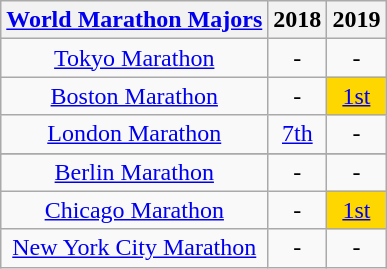<table class="wikitable" style="text-align:center;">
<tr>
<th><a href='#'>World Marathon Majors</a></th>
<th>2018</th>
<th>2019</th>
</tr>
<tr>
<td><a href='#'>Tokyo Marathon</a></td>
<td>-</td>
<td>-</td>
</tr>
<tr>
<td><a href='#'>Boston Marathon</a></td>
<td>-</td>
<td style="background: gold;"><a href='#'>1st</a></td>
</tr>
<tr>
<td><a href='#'>London Marathon</a></td>
<td><a href='#'>7th</a></td>
<td>-</td>
</tr>
<tr>
</tr>
<tr>
<td><a href='#'>Berlin Marathon</a></td>
<td>-</td>
<td>-</td>
</tr>
<tr>
<td><a href='#'>Chicago Marathon</a></td>
<td>-</td>
<td style="background: gold;"><a href='#'>1st</a></td>
</tr>
<tr>
<td><a href='#'>New York City Marathon</a></td>
<td>-</td>
<td>-</td>
</tr>
</table>
